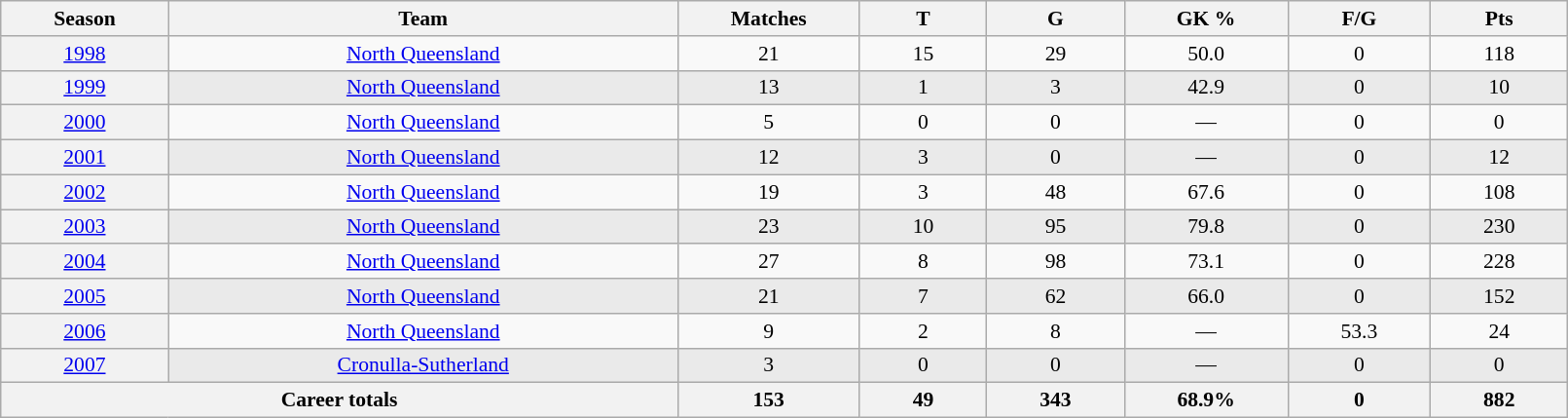<table class="wikitable sortable"  style="font-size:90%; text-align:center; width:85%;">
<tr>
<th width=2%>Season</th>
<th width=8%>Team</th>
<th width=2%>Matches</th>
<th width=2%>T</th>
<th width=2%>G</th>
<th width=2%>GK %</th>
<th width=2%>F/G</th>
<th width=2%>Pts</th>
</tr>
<tr>
<th scope="row" style="text-align:center; font-weight:normal"><a href='#'>1998</a></th>
<td style="text-align:center;"> <a href='#'>North Queensland</a></td>
<td>21</td>
<td>15</td>
<td>29</td>
<td>50.0</td>
<td>0</td>
<td>118</td>
</tr>
<tr style="background-color: #EAEAEA">
<th scope="row" style="text-align:center; font-weight:normal"><a href='#'>1999</a></th>
<td style="text-align:center;"> <a href='#'>North Queensland</a></td>
<td>13</td>
<td>1</td>
<td>3</td>
<td>42.9</td>
<td>0</td>
<td>10</td>
</tr>
<tr>
<th scope="row" style="text-align:center; font-weight:normal"><a href='#'>2000</a></th>
<td style="text-align:center;"> <a href='#'>North Queensland</a></td>
<td>5</td>
<td>0</td>
<td>0</td>
<td>—</td>
<td>0</td>
<td>0</td>
</tr>
<tr style="background-color: #EAEAEA">
<th scope="row" style="text-align:center; font-weight:normal"><a href='#'>2001</a></th>
<td style="text-align:center;"> <a href='#'>North Queensland</a></td>
<td>12</td>
<td>3</td>
<td>0</td>
<td>—</td>
<td>0</td>
<td>12</td>
</tr>
<tr>
<th scope="row" style="text-align:center; font-weight:normal"><a href='#'>2002</a></th>
<td style="text-align:center;"> <a href='#'>North Queensland</a></td>
<td>19</td>
<td>3</td>
<td>48</td>
<td>67.6</td>
<td>0</td>
<td>108</td>
</tr>
<tr style="background-color: #EAEAEA">
<th scope="row" style="text-align:center; font-weight:normal"><a href='#'>2003</a></th>
<td style="text-align:center;"> <a href='#'>North Queensland</a></td>
<td>23</td>
<td>10</td>
<td>95</td>
<td>79.8</td>
<td>0</td>
<td>230</td>
</tr>
<tr>
<th scope="row" style="text-align:center; font-weight:normal"><a href='#'>2004</a></th>
<td style="text-align:center;"> <a href='#'>North Queensland</a></td>
<td>27</td>
<td>8</td>
<td>98</td>
<td>73.1</td>
<td>0</td>
<td>228</td>
</tr>
<tr style="background-color: #EAEAEA">
<th scope="row" style="text-align:center; font-weight:normal"><a href='#'>2005</a></th>
<td style="text-align:center;"> <a href='#'>North Queensland</a></td>
<td>21</td>
<td>7</td>
<td>62</td>
<td>66.0</td>
<td>0</td>
<td>152</td>
</tr>
<tr>
<th scope="row" style="text-align:center; font-weight:normal"><a href='#'>2006</a></th>
<td style="text-align:center;"> <a href='#'>North Queensland</a></td>
<td>9</td>
<td>2</td>
<td>8</td>
<td>—</td>
<td>53.3</td>
<td>24</td>
</tr>
<tr style="background-color: #EAEAEA">
<th scope="row" style="text-align:center; font-weight:normal"><a href='#'>2007</a></th>
<td style="text-align:center;"> <a href='#'>Cronulla-Sutherland</a></td>
<td>3</td>
<td>0</td>
<td>0</td>
<td>—</td>
<td>0</td>
<td>0</td>
</tr>
<tr class="sortbottom">
<th colspan=2>Career totals</th>
<th>153</th>
<th>49</th>
<th>343</th>
<th>68.9%</th>
<th>0</th>
<th>882</th>
</tr>
</table>
